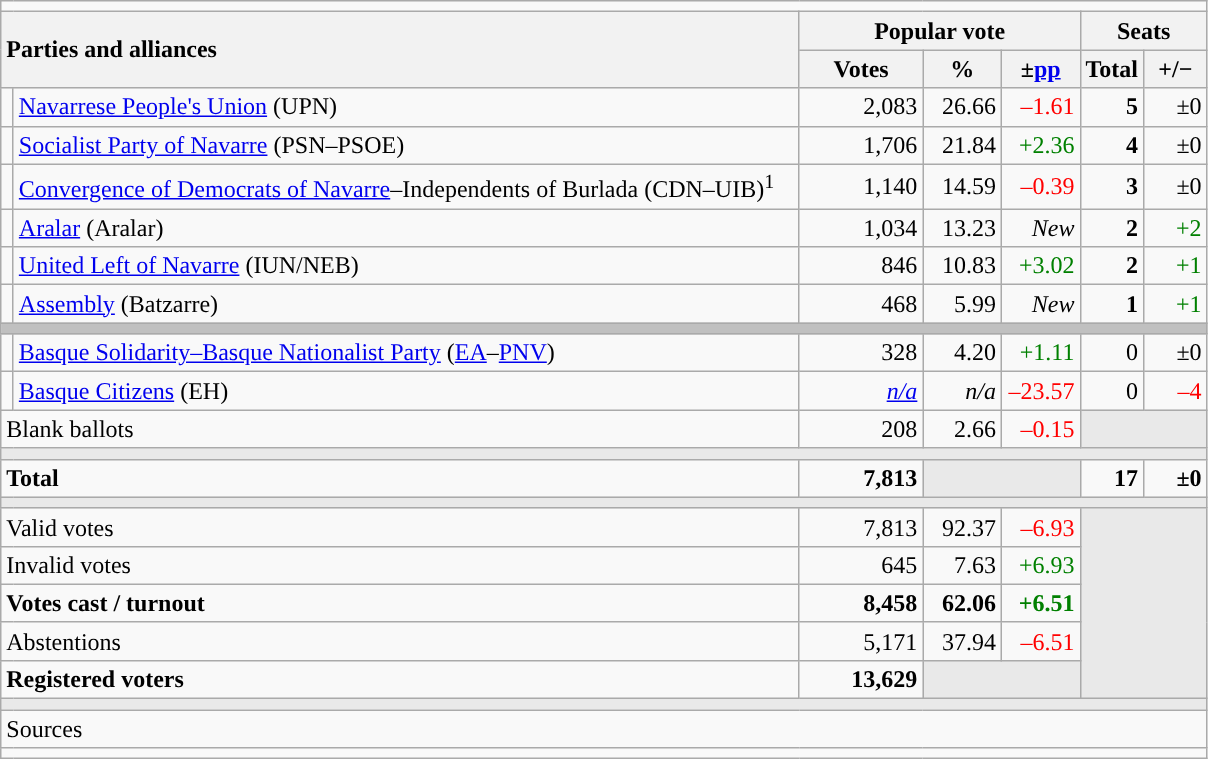<table class="wikitable" style="text-align:right;">
<tr>
<td colspan="7"></td>
</tr>
<tr>
<th style="text-align:left;" rowspan="2" colspan="2" width="525">Parties and alliances</th>
<th colspan="3">Popular vote</th>
<th colspan="2">Seats</th>
</tr>
<tr>
<th width="75">Votes</th>
<th width="45">%</th>
<th width="45">±<a href='#'>pp</a></th>
<th width="35">Total</th>
<th width="35">+/−</th>
</tr>
<tr>
<td width="1" style="color:inherit;background:"></td>
<td align="left"><a href='#'>Navarrese People's Union</a> (UPN)</td>
<td>2,083</td>
<td>26.66</td>
<td style="color:red;">–1.61</td>
<td><strong>5</strong></td>
<td>±0</td>
</tr>
<tr>
<td style="color:inherit;background:"></td>
<td align="left"><a href='#'>Socialist Party of Navarre</a> (PSN–PSOE)</td>
<td>1,706</td>
<td>21.84</td>
<td style="color:green;">+2.36</td>
<td><strong>4</strong></td>
<td>±0</td>
</tr>
<tr>
<td style="color:inherit;background:"></td>
<td align="left"><a href='#'>Convergence of Democrats of Navarre</a>–Independents of Burlada (CDN–UIB)<sup>1</sup></td>
<td>1,140</td>
<td>14.59</td>
<td style="color:red;">–0.39</td>
<td><strong>3</strong></td>
<td>±0</td>
</tr>
<tr>
<td style="color:inherit;background:"></td>
<td align="left"><a href='#'>Aralar</a> (Aralar)</td>
<td>1,034</td>
<td>13.23</td>
<td><em>New</em></td>
<td><strong>2</strong></td>
<td style="color:green;">+2</td>
</tr>
<tr>
<td style="color:inherit;background:"></td>
<td align="left"><a href='#'>United Left of Navarre</a> (IUN/NEB)</td>
<td>846</td>
<td>10.83</td>
<td style="color:green;">+3.02</td>
<td><strong>2</strong></td>
<td style="color:green;">+1</td>
</tr>
<tr>
<td style="color:inherit;background:"></td>
<td align="left"><a href='#'>Assembly</a> (Batzarre)</td>
<td>468</td>
<td>5.99</td>
<td><em>New</em></td>
<td><strong>1</strong></td>
<td style="color:green;">+1</td>
</tr>
<tr>
<td colspan="7" bgcolor="#C0C0C0"></td>
</tr>
<tr>
<td style="color:inherit;background:"></td>
<td align="left"><a href='#'>Basque Solidarity–Basque Nationalist Party</a> (<a href='#'>EA</a>–<a href='#'>PNV</a>)</td>
<td>328</td>
<td>4.20</td>
<td style="color:green;">+1.11</td>
<td>0</td>
<td>±0</td>
</tr>
<tr>
<td style="color:inherit;background:"></td>
<td align="left"><a href='#'>Basque Citizens</a> (EH)</td>
<td><em><a href='#'>n/a</a></em></td>
<td><em>n/a</em></td>
<td style="color:red;">–23.57</td>
<td>0</td>
<td style="color:red;">–4</td>
</tr>
<tr>
<td align="left" colspan="2">Blank ballots</td>
<td>208</td>
<td>2.66</td>
<td style="color:red;">–0.15</td>
<td bgcolor="#E9E9E9" colspan="2"></td>
</tr>
<tr>
<td colspan="7" bgcolor="#E9E9E9"></td>
</tr>
<tr style="font-weight:bold;">
<td align="left" colspan="2">Total</td>
<td>7,813</td>
<td bgcolor="#E9E9E9" colspan="2"></td>
<td>17</td>
<td>±0</td>
</tr>
<tr>
<td colspan="7" bgcolor="#E9E9E9"></td>
</tr>
<tr>
<td align="left" colspan="2">Valid votes</td>
<td>7,813</td>
<td>92.37</td>
<td style="color:red;">–6.93</td>
<td bgcolor="#E9E9E9" colspan="2" rowspan="5"></td>
</tr>
<tr>
<td align="left" colspan="2">Invalid votes</td>
<td>645</td>
<td>7.63</td>
<td style="color:green;">+6.93</td>
</tr>
<tr style="font-weight:bold;">
<td align="left" colspan="2">Votes cast / turnout</td>
<td>8,458</td>
<td>62.06</td>
<td style="color:green;">+6.51</td>
</tr>
<tr>
<td align="left" colspan="2">Abstentions</td>
<td>5,171</td>
<td>37.94</td>
<td style="color:red;">–6.51</td>
</tr>
<tr style="font-weight:bold;">
<td align="left" colspan="2">Registered voters</td>
<td>13,629</td>
<td bgcolor="#E9E9E9" colspan="2"></td>
</tr>
<tr>
<td colspan="7" bgcolor="#E9E9E9"></td>
</tr>
<tr>
<td align="left" colspan="7">Sources</td>
</tr>
<tr>
<td colspan="7" style="text-align:left; max-width:790px;"></td>
</tr>
</table>
